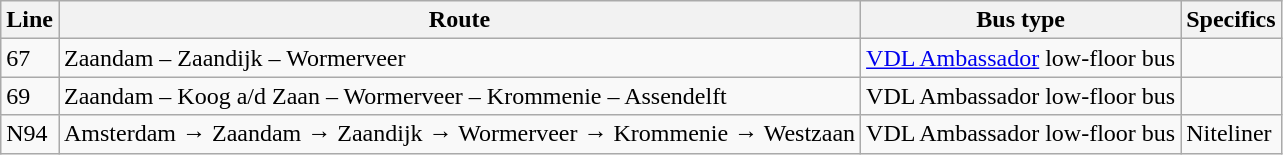<table class="wikitable ">
<tr>
<th>Line</th>
<th>Route</th>
<th>Bus type</th>
<th>Specifics</th>
</tr>
<tr>
<td>67</td>
<td>Zaandam – Zaandijk – Wormerveer</td>
<td><a href='#'>VDL Ambassador</a> low-floor bus</td>
<td></td>
</tr>
<tr>
<td>69</td>
<td>Zaandam – Koog a/d Zaan – Wormerveer – Krommenie – Assendelft</td>
<td>VDL Ambassador low-floor bus</td>
<td></td>
</tr>
<tr>
<td>N94</td>
<td>Amsterdam → Zaandam → Zaandijk → Wormerveer → Krommenie → Westzaan</td>
<td>VDL Ambassador low-floor bus</td>
<td>Niteliner</td>
</tr>
</table>
